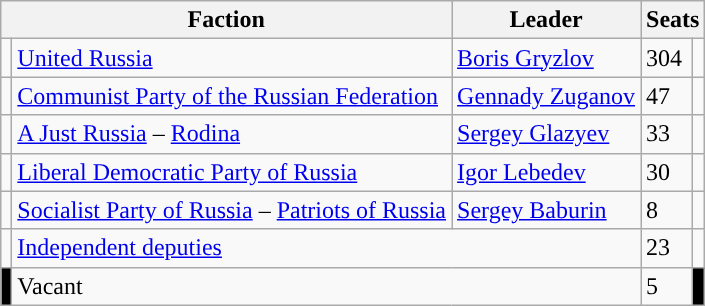<table class=wikitable>
<tr>
<th colspan=2>Faction</th>
<th>Leader</th>
<th colspan=2>Seats</th>
</tr>
<tr>
<td style="background-color:"></td>
<td><a href='#'>United Russia</a></td>
<td><a href='#'>Boris Gryzlov</a></td>
<td>304</td>
<td style="background-color:"></td>
</tr>
<tr>
<td style="background-color:"></td>
<td><a href='#'>Communist Party of the Russian Federation</a></td>
<td><a href='#'>Gennady Zuganov</a></td>
<td>47</td>
<td style="background-color:"></td>
</tr>
<tr>
<td style="background-color:"></td>
<td><a href='#'>A Just Russia</a> – <a href='#'>Rodina</a></td>
<td><a href='#'>Sergey Glazyev</a></td>
<td>33</td>
<td style="background-color:"></td>
</tr>
<tr>
<td style="background-color:"></td>
<td><a href='#'>Liberal Democratic Party of Russia</a></td>
<td><a href='#'>Igor Lebedev</a></td>
<td>30</td>
<td style="background-color:"></td>
</tr>
<tr>
<td style="background-color:"></td>
<td><a href='#'>Socialist Party of Russia</a> – <a href='#'>Patriots of Russia</a></td>
<td><a href='#'>Sergey Baburin</a></td>
<td>8</td>
<td style="background-color:"></td>
</tr>
<tr>
<td style="background-color:"></td>
<td colspan=2><a href='#'>Independent deputies</a></td>
<td>23</td>
<td style="background-color:"></td>
</tr>
<tr>
<td style="background-color:Black"></td>
<td colspan=2>Vacant</td>
<td>5</td>
<td style="background-color:Black"></td>
</tr>
</table>
